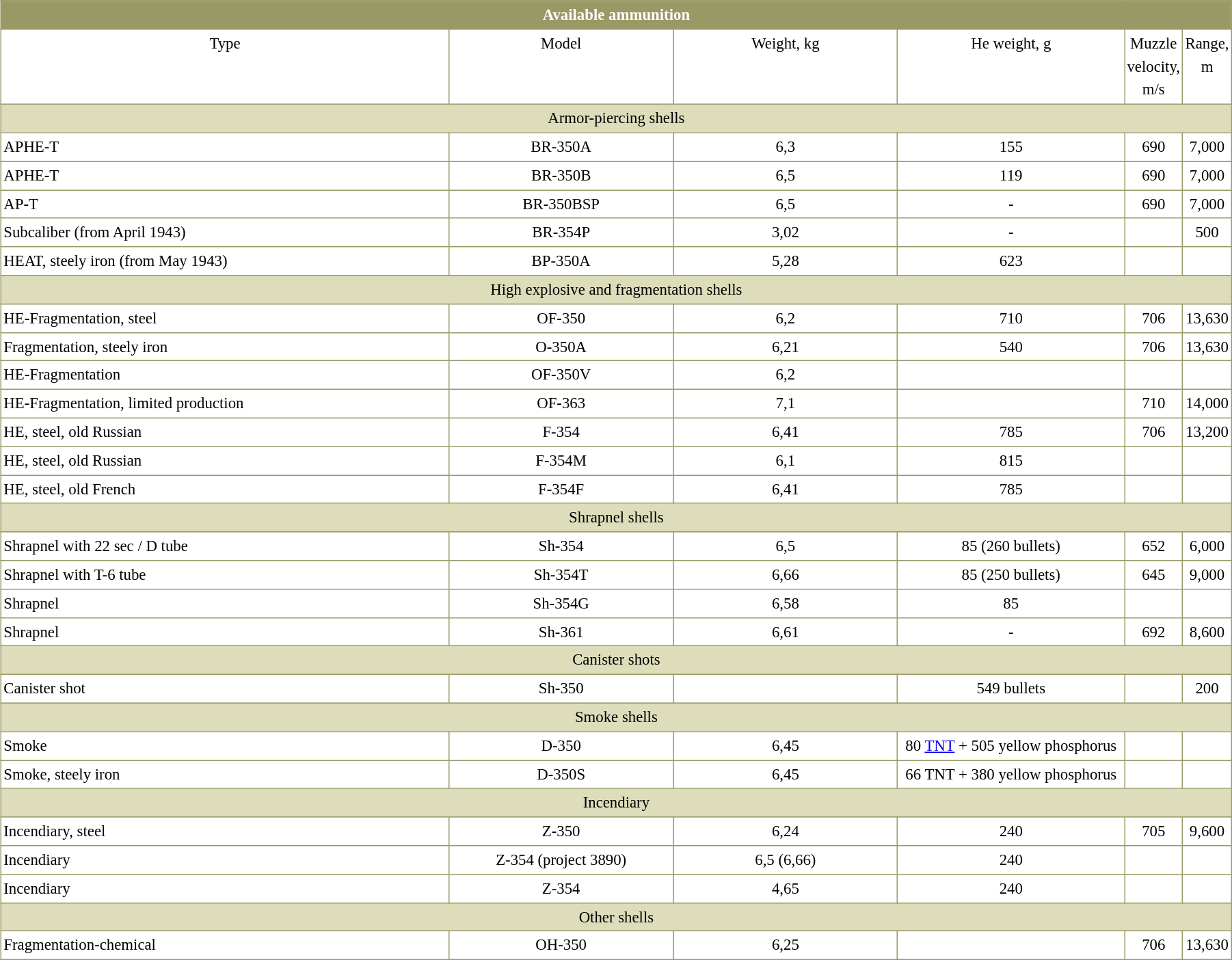<table border=0 cellspacing=0 cellpadding=2 style="margin:0 0 .5em 1em; width:95%; background:#fff; border-collapse:collapse; border:1px solid #996; line-height:1.5; font-size:95%">
<tr style="vertical-align:top; text-align:center; border:1px solid #996; background-color:#996; color:#fff">
<td colspan="6"><strong>Available ammunition</strong></td>
</tr>
<tr style="vertical-align:top; text-align:center; border:1px solid #996;">
<td width="40%"  style="border:1px solid #996">Type</td>
<td width="20%"  style="border:1px solid #996">Model</td>
<td width="20%"  style="border:1px solid #996">Weight, kg</td>
<td width="20%"  style="border:1px solid #996">He weight, g</td>
<td width="20%"  style="border:1px solid #996">Muzzle velocity, m/s</td>
<td width="20%"  style="border:1px solid #996">Range, m</td>
</tr>
<tr style="vertical-align:top; text-align:center; border:1px solid #996; background-color:#ddb;">
<td colspan="6">Armor-piercing shells</td>
</tr>
<tr style="vertical-align:top; text-align:center;">
<td style="border:1px solid #996; text-align:left">APHE-T</td>
<td style="border:1px solid #996">BR-350A</td>
<td style="border:1px solid #996">6,3</td>
<td style="border:1px solid #996">155</td>
<td style="border:1px solid #996">690</td>
<td style="border:1px solid #996">7,000</td>
</tr>
<tr style="vertical-align:top; text-align:center;">
<td style="border:1px solid #996; text-align:left">APHE-T</td>
<td style="border:1px solid #996">BR-350B</td>
<td style="border:1px solid #996">6,5</td>
<td style="border:1px solid #996">119</td>
<td style="border:1px solid #996">690</td>
<td style="border:1px solid #996">7,000</td>
</tr>
<tr style="vertical-align:top; text-align:center;">
<td style="border:1px solid #996; text-align:left">AP-T</td>
<td style="border:1px solid #996">BR-350BSP</td>
<td style="border:1px solid #996">6,5</td>
<td style="border:1px solid #996">-</td>
<td style="border:1px solid #996">690</td>
<td style="border:1px solid #996">7,000</td>
</tr>
<tr style="vertical-align:top; text-align:center;">
<td style="border:1px solid #996; text-align:left">Subcaliber (from April 1943)</td>
<td style="border:1px solid #996">BR-354P</td>
<td style="border:1px solid #996">3,02</td>
<td style="border:1px solid #996">-</td>
<td style="border:1px solid #996"></td>
<td style="border:1px solid #996">500</td>
</tr>
<tr style="vertical-align:top; text-align:center;">
<td style="border:1px solid #996; text-align:left">HEAT, steely iron (from May 1943)</td>
<td style="border:1px solid #996">BP-350A</td>
<td style="border:1px solid #996">5,28</td>
<td style="border:1px solid #996">623</td>
<td style="border:1px solid #996"></td>
<td style="border:1px solid #996"></td>
</tr>
<tr style="vertical-align:top; text-align:center; border:1px solid #996; background-color:#ddb;">
<td colspan="6">High explosive and fragmentation shells</td>
</tr>
<tr style="vertical-align:top; text-align:center;">
<td style="border:1px solid #996; text-align:left">HE-Fragmentation, steel</td>
<td style="border:1px solid #996">OF-350</td>
<td style="border:1px solid #996">6,2</td>
<td style="border:1px solid #996">710</td>
<td style="border:1px solid #996">706</td>
<td style="border:1px solid #996">13,630</td>
</tr>
<tr style="vertical-align:top; text-align:center;">
<td style="border:1px solid #996; text-align:left">Fragmentation, steely iron</td>
<td style="border:1px solid #996">O-350A</td>
<td style="border:1px solid #996">6,21</td>
<td style="border:1px solid #996">540</td>
<td style="border:1px solid #996">706</td>
<td style="border:1px solid #996">13,630</td>
</tr>
<tr style="vertical-align:top; text-align:center;">
<td style="border:1px solid #996; text-align:left">HE-Fragmentation</td>
<td style="border:1px solid #996">OF-350V</td>
<td style="border:1px solid #996">6,2</td>
<td style="border:1px solid #996"></td>
<td style="border:1px solid #996"></td>
<td style="border:1px solid #996"></td>
</tr>
<tr style="vertical-align:top; text-align:center;">
<td style="border:1px solid #996; text-align:left">HE-Fragmentation, limited production</td>
<td style="border:1px solid #996">OF-363</td>
<td style="border:1px solid #996">7,1</td>
<td style="border:1px solid #996"></td>
<td style="border:1px solid #996">710</td>
<td style="border:1px solid #996">14,000</td>
</tr>
<tr style="vertical-align:top; text-align:center;">
<td style="border:1px solid #996; text-align:left">HE, steel, old Russian</td>
<td style="border:1px solid #996">F-354</td>
<td style="border:1px solid #996">6,41</td>
<td style="border:1px solid #996">785</td>
<td style="border:1px solid #996">706</td>
<td style="border:1px solid #996">13,200</td>
</tr>
<tr style="vertical-align:top; text-align:center;">
<td style="border:1px solid #996; text-align:left">HE, steel, old Russian</td>
<td style="border:1px solid #996">F-354M</td>
<td style="border:1px solid #996">6,1</td>
<td style="border:1px solid #996">815</td>
<td style="border:1px solid #996"></td>
<td style="border:1px solid #996"></td>
</tr>
<tr style="vertical-align:top; text-align:center;">
<td style="border:1px solid #996; text-align:left">HE, steel, old French</td>
<td style="border:1px solid #996">F-354F</td>
<td style="border:1px solid #996">6,41</td>
<td style="border:1px solid #996">785</td>
<td style="border:1px solid #996"></td>
<td style="border:1px solid #996"></td>
</tr>
<tr style="vertical-align:top; text-align:center; border:1px solid #996; background-color:#ddb;">
<td colspan="6">Shrapnel shells</td>
</tr>
<tr style="vertical-align:top; text-align:center;">
<td style="border:1px solid #996; text-align:left">Shrapnel with 22 sec / D tube</td>
<td style="border:1px solid #996">Sh-354</td>
<td style="border:1px solid #996">6,5</td>
<td style="border:1px solid #996">85 (260 bullets)</td>
<td style="border:1px solid #996">652</td>
<td style="border:1px solid #996">6,000</td>
</tr>
<tr style="vertical-align:top; text-align:center;">
<td style="border:1px solid #996; text-align:left">Shrapnel with T-6 tube</td>
<td style="border:1px solid #996">Sh-354T</td>
<td style="border:1px solid #996">6,66</td>
<td style="border:1px solid #996">85 (250 bullets)</td>
<td style="border:1px solid #996">645</td>
<td style="border:1px solid #996">9,000</td>
</tr>
<tr style="vertical-align:top; text-align:center;">
<td style="border:1px solid #996; text-align:left">Shrapnel</td>
<td style="border:1px solid #996">Sh-354G</td>
<td style="border:1px solid #996">6,58</td>
<td style="border:1px solid #996">85</td>
<td style="border:1px solid #996"></td>
<td style="border:1px solid #996"></td>
</tr>
<tr style="vertical-align:top; text-align:center;">
<td style="border:1px solid #996; text-align:left">Shrapnel</td>
<td style="border:1px solid #996">Sh-361</td>
<td style="border:1px solid #996">6,61</td>
<td style="border:1px solid #996">-</td>
<td style="border:1px solid #996">692</td>
<td style="border:1px solid #996">8,600</td>
</tr>
<tr style="vertical-align:top; text-align:center; border:1px solid #996; background-color:#ddb;">
<td colspan="6">Canister shots</td>
</tr>
<tr style="vertical-align:top; text-align:center;">
<td style="border:1px solid #996; text-align:left">Canister shot</td>
<td style="border:1px solid #996">Sh-350</td>
<td style="border:1px solid #996"></td>
<td style="border:1px solid #996">549 bullets</td>
<td style="border:1px solid #996"></td>
<td style="border:1px solid #996">200</td>
</tr>
<tr style="vertical-align:top; text-align:center; border:1px solid #996; background-color:#ddb;">
<td colspan="6">Smoke shells</td>
</tr>
<tr style="vertical-align:top; text-align:center;">
<td style="border:1px solid #996; text-align:left">Smoke</td>
<td style="border:1px solid #996">D-350</td>
<td style="border:1px solid #996">6,45</td>
<td style="border:1px solid #996">80 <a href='#'>TNT</a> + 505 yellow phosphorus</td>
<td style="border:1px solid #996"></td>
<td style="border:1px solid #996"></td>
</tr>
<tr style="vertical-align:top; text-align:center;">
<td style="border:1px solid #996; text-align:left">Smoke, steely iron</td>
<td style="border:1px solid #996">D-350S</td>
<td style="border:1px solid #996">6,45</td>
<td style="border:1px solid #996">66 TNT + 380 yellow phosphorus</td>
<td style="border:1px solid #996"></td>
<td style="border:1px solid #996"></td>
</tr>
<tr style="vertical-align:top; text-align:center; border:1px solid #996; background-color:#ddb;">
<td colspan="6">Incendiary</td>
</tr>
<tr style="vertical-align:top; text-align:center;">
<td style="border:1px solid #996; text-align:left">Incendiary, steel</td>
<td style="border:1px solid #996">Z-350</td>
<td style="border:1px solid #996">6,24</td>
<td style="border:1px solid #996">240</td>
<td style="border:1px solid #996">705</td>
<td style="border:1px solid #996">9,600</td>
</tr>
<tr style="vertical-align:top; text-align:center;">
<td style="border:1px solid #996; text-align:left">Incendiary</td>
<td style="border:1px solid #996">Z-354 (project 3890)</td>
<td style="border:1px solid #996">6,5 (6,66)</td>
<td style="border:1px solid #996">240</td>
<td style="border:1px solid #996"></td>
<td style="border:1px solid #996"></td>
</tr>
<tr style="vertical-align:top; text-align:center;">
<td style="border:1px solid #996; text-align:left">Incendiary</td>
<td style="border:1px solid #996">Z-354</td>
<td style="border:1px solid #996">4,65</td>
<td style="border:1px solid #996">240</td>
<td style="border:1px solid #996"></td>
<td style="border:1px solid #996"></td>
</tr>
<tr style="vertical-align:top; text-align:center; border:1px solid #996; background-color:#ddb;">
<td colspan="6">Other shells</td>
</tr>
<tr style="vertical-align:top; text-align:center;">
<td style="border:1px solid #996; text-align:left">Fragmentation-chemical</td>
<td style="border:1px solid #996">OH-350</td>
<td style="border:1px solid #996">6,25</td>
<td style="border:1px solid #996"></td>
<td style="border:1px solid #996">706</td>
<td style="border:1px solid #996">13,630</td>
</tr>
</table>
